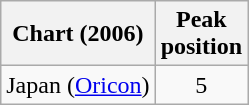<table class="wikitable sortable plainrowheaders">
<tr>
<th scope="col">Chart (2006)</th>
<th scope="col">Peak<br>position</th>
</tr>
<tr>
<td>Japan (<a href='#'>Oricon</a>)</td>
<td style="text-align:center;">5</td>
</tr>
</table>
